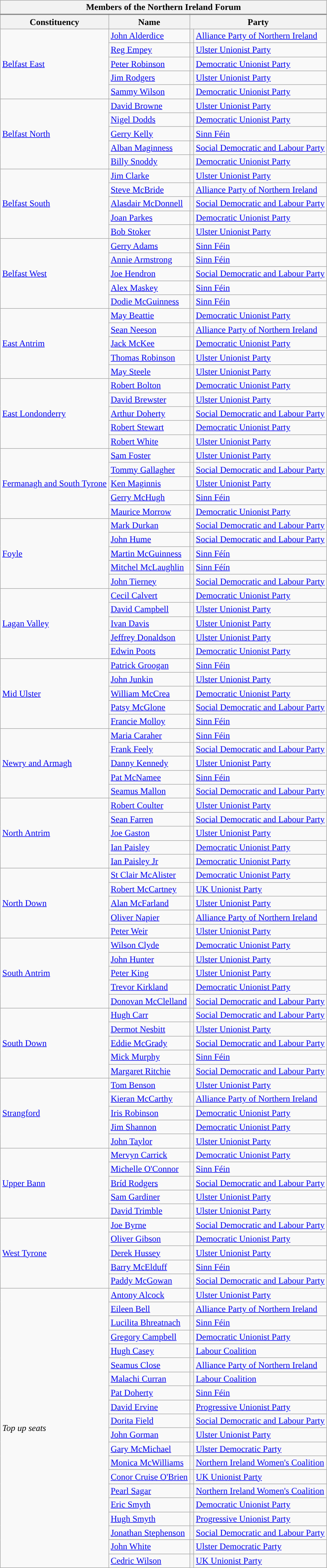<table class="wikitable">
<tr style="border-bottom: 2px solid gray;">
<th colspan=4>Members of the Northern Ireland Forum</th>
</tr>
<tr>
<th align=center>Constituency</th>
<th align=center>Name</th>
<th style="text-align:center;" colspan="2">Party</th>
</tr>
<tr>
<td rowspan="5"><a href='#'>Belfast East</a></td>
<td><a href='#'>John Alderdice</a></td>
<th style="background-color: "></th>
<td><a href='#'>Alliance Party of Northern Ireland</a></td>
</tr>
<tr>
<td><a href='#'>Reg Empey</a></td>
<th style="background-color: "></th>
<td><a href='#'>Ulster Unionist Party</a></td>
</tr>
<tr>
<td><a href='#'>Peter Robinson</a></td>
<th style="background-color: "></th>
<td><a href='#'>Democratic Unionist Party</a></td>
</tr>
<tr>
<td><a href='#'>Jim Rodgers</a></td>
<th style="background-color: "></th>
<td><a href='#'>Ulster Unionist Party</a></td>
</tr>
<tr>
<td><a href='#'>Sammy Wilson</a></td>
<th style="background-color: "></th>
<td><a href='#'>Democratic Unionist Party</a></td>
</tr>
<tr>
<td rowspan="5"><a href='#'>Belfast North</a></td>
<td><a href='#'>David Browne</a></td>
<th style="background-color: "></th>
<td><a href='#'>Ulster Unionist Party</a></td>
</tr>
<tr>
<td><a href='#'>Nigel Dodds</a></td>
<th style="background-color: "></th>
<td><a href='#'>Democratic Unionist Party</a></td>
</tr>
<tr>
<td><a href='#'>Gerry Kelly</a></td>
<th style="background-color: "></th>
<td><a href='#'>Sinn Féin</a></td>
</tr>
<tr>
<td><a href='#'>Alban Maginness</a></td>
<th style="background-color: "></th>
<td><a href='#'>Social Democratic and Labour Party</a></td>
</tr>
<tr>
<td><a href='#'>Billy Snoddy</a></td>
<th style="background-color: "></th>
<td><a href='#'>Democratic Unionist Party</a></td>
</tr>
<tr>
<td rowspan="5"><a href='#'>Belfast South</a></td>
<td><a href='#'>Jim Clarke</a></td>
<th style="background-color: "></th>
<td><a href='#'>Ulster Unionist Party</a></td>
</tr>
<tr>
<td><a href='#'>Steve McBride</a></td>
<th style="background-color: "></th>
<td><a href='#'>Alliance Party of Northern Ireland</a></td>
</tr>
<tr>
<td><a href='#'>Alasdair McDonnell</a></td>
<th style="background-color: "></th>
<td><a href='#'>Social Democratic and Labour Party</a></td>
</tr>
<tr>
<td><a href='#'>Joan Parkes</a></td>
<th style="background-color: "></th>
<td><a href='#'>Democratic Unionist Party</a></td>
</tr>
<tr>
<td><a href='#'>Bob Stoker</a></td>
<th style="background-color: "></th>
<td><a href='#'>Ulster Unionist Party</a></td>
</tr>
<tr>
<td rowspan="5"><a href='#'>Belfast West</a></td>
<td><a href='#'>Gerry Adams</a></td>
<th style="background-color: "></th>
<td><a href='#'>Sinn Féin</a></td>
</tr>
<tr>
<td><a href='#'>Annie Armstrong</a></td>
<th style="background-color: "></th>
<td><a href='#'>Sinn Féin</a></td>
</tr>
<tr>
<td><a href='#'>Joe Hendron</a></td>
<th style="background-color: "></th>
<td><a href='#'>Social Democratic and Labour Party</a></td>
</tr>
<tr>
<td><a href='#'>Alex Maskey</a></td>
<th style="background-color: "></th>
<td><a href='#'>Sinn Féin</a></td>
</tr>
<tr>
<td><a href='#'>Dodie McGuinness</a></td>
<th style="background-color: "></th>
<td><a href='#'>Sinn Féin</a></td>
</tr>
<tr>
<td rowspan="5"><a href='#'>East Antrim</a></td>
<td><a href='#'>May Beattie</a></td>
<th style="background-color: "></th>
<td><a href='#'>Democratic Unionist Party</a></td>
</tr>
<tr>
<td><a href='#'>Sean Neeson</a></td>
<th style="background-color: "></th>
<td><a href='#'>Alliance Party of Northern Ireland</a></td>
</tr>
<tr>
<td><a href='#'>Jack McKee</a></td>
<th style="background-color: "></th>
<td><a href='#'>Democratic Unionist Party</a></td>
</tr>
<tr>
<td><a href='#'>Thomas Robinson</a></td>
<th style="background-color: "></th>
<td><a href='#'>Ulster Unionist Party</a></td>
</tr>
<tr>
<td><a href='#'>May Steele</a></td>
<th style="background-color: "></th>
<td><a href='#'>Ulster Unionist Party</a></td>
</tr>
<tr>
<td rowspan="5"><a href='#'>East Londonderry</a></td>
<td><a href='#'>Robert Bolton</a></td>
<th style="background-color: "></th>
<td><a href='#'>Democratic Unionist Party</a></td>
</tr>
<tr>
<td><a href='#'>David Brewster</a></td>
<th style="background-color: "></th>
<td><a href='#'>Ulster Unionist Party</a></td>
</tr>
<tr>
<td><a href='#'>Arthur Doherty</a></td>
<th style="background-color: "></th>
<td><a href='#'>Social Democratic and Labour Party</a></td>
</tr>
<tr>
<td><a href='#'>Robert Stewart</a></td>
<th style="background-color: "></th>
<td><a href='#'>Democratic Unionist Party</a></td>
</tr>
<tr>
<td><a href='#'>Robert White</a></td>
<th style="background-color: "></th>
<td><a href='#'>Ulster Unionist Party</a></td>
</tr>
<tr>
<td rowspan="5"><a href='#'>Fermanagh and South Tyrone</a></td>
<td><a href='#'>Sam Foster</a></td>
<th style="background-color: "></th>
<td><a href='#'>Ulster Unionist Party</a></td>
</tr>
<tr>
<td><a href='#'>Tommy Gallagher</a></td>
<th style="background-color: "></th>
<td><a href='#'>Social Democratic and Labour Party</a></td>
</tr>
<tr>
<td><a href='#'>Ken Maginnis</a></td>
<th style="background-color: "></th>
<td><a href='#'>Ulster Unionist Party</a></td>
</tr>
<tr>
<td><a href='#'>Gerry McHugh</a></td>
<th style="background-color: "></th>
<td><a href='#'>Sinn Féin</a></td>
</tr>
<tr>
<td><a href='#'>Maurice Morrow</a></td>
<th style="background-color: "></th>
<td><a href='#'>Democratic Unionist Party</a></td>
</tr>
<tr>
<td rowspan="5"><a href='#'>Foyle</a></td>
<td><a href='#'>Mark Durkan</a></td>
<th style="background-color: "></th>
<td><a href='#'>Social Democratic and Labour Party</a></td>
</tr>
<tr>
<td><a href='#'>John Hume</a></td>
<th style="background-color: "></th>
<td><a href='#'>Social Democratic and Labour Party</a></td>
</tr>
<tr>
<td><a href='#'>Martin McGuinness</a></td>
<th style="background-color: "></th>
<td><a href='#'>Sinn Féín</a></td>
</tr>
<tr>
<td><a href='#'>Mitchel McLaughlin</a></td>
<th style="background-color: "></th>
<td><a href='#'>Sinn Féín</a></td>
</tr>
<tr>
<td><a href='#'>John Tierney</a></td>
<th style="background-color: "></th>
<td><a href='#'>Social Democratic and Labour Party</a></td>
</tr>
<tr>
<td rowspan="5"><a href='#'>Lagan Valley</a></td>
<td><a href='#'>Cecil Calvert</a></td>
<th style="background-color: "></th>
<td><a href='#'>Democratic Unionist Party</a></td>
</tr>
<tr>
<td><a href='#'>David Campbell</a></td>
<th style="background-color: "></th>
<td><a href='#'>Ulster Unionist Party</a></td>
</tr>
<tr>
<td><a href='#'>Ivan Davis</a></td>
<th style="background-color: "></th>
<td><a href='#'>Ulster Unionist Party</a></td>
</tr>
<tr>
<td><a href='#'>Jeffrey Donaldson</a></td>
<th style="background-color: "></th>
<td><a href='#'>Ulster Unionist Party</a></td>
</tr>
<tr>
<td><a href='#'>Edwin Poots</a></td>
<th style="background-color: "></th>
<td><a href='#'>Democratic Unionist Party</a></td>
</tr>
<tr>
<td rowspan="5"><a href='#'>Mid Ulster</a></td>
<td><a href='#'>Patrick Groogan</a></td>
<th style="background-color: "></th>
<td><a href='#'>Sinn Féin</a></td>
</tr>
<tr>
<td><a href='#'>John Junkin</a></td>
<th style="background-color: "></th>
<td><a href='#'>Ulster Unionist Party</a></td>
</tr>
<tr>
<td><a href='#'>William McCrea</a></td>
<th style="background-color: "></th>
<td><a href='#'>Democratic Unionist Party</a></td>
</tr>
<tr>
<td><a href='#'>Patsy McGlone</a></td>
<th style="background-color: "></th>
<td><a href='#'>Social Democratic and Labour Party</a></td>
</tr>
<tr>
<td><a href='#'>Francie Molloy</a></td>
<th style="background-color: "></th>
<td><a href='#'>Sinn Féin</a></td>
</tr>
<tr>
<td rowspan="5"><a href='#'>Newry and Armagh</a></td>
<td><a href='#'>Maria Caraher</a></td>
<th style="background-color: "></th>
<td><a href='#'>Sinn Féin</a></td>
</tr>
<tr>
<td><a href='#'>Frank Feely</a></td>
<th style="background-color: "></th>
<td><a href='#'>Social Democratic and Labour Party</a></td>
</tr>
<tr>
<td><a href='#'>Danny Kennedy</a></td>
<th style="background-color: "></th>
<td><a href='#'>Ulster Unionist Party</a></td>
</tr>
<tr>
<td><a href='#'>Pat McNamee</a></td>
<th style="background-color: "></th>
<td><a href='#'>Sinn Féin</a></td>
</tr>
<tr>
<td><a href='#'>Seamus Mallon</a></td>
<th style="background-color: "></th>
<td><a href='#'>Social Democratic and Labour Party</a></td>
</tr>
<tr>
<td rowspan="5"><a href='#'>North Antrim</a></td>
<td><a href='#'>Robert Coulter</a></td>
<th style="background-color: "></th>
<td><a href='#'>Ulster Unionist Party</a></td>
</tr>
<tr>
<td><a href='#'>Sean Farren</a></td>
<th style="background-color: "></th>
<td><a href='#'>Social Democratic and Labour Party</a></td>
</tr>
<tr>
<td><a href='#'>Joe Gaston</a></td>
<th style="background-color: "></th>
<td><a href='#'>Ulster Unionist Party</a></td>
</tr>
<tr>
<td><a href='#'>Ian Paisley</a></td>
<th style="background-color: "></th>
<td><a href='#'>Democratic Unionist Party</a></td>
</tr>
<tr>
<td><a href='#'>Ian Paisley Jr</a></td>
<th style="background-color: "></th>
<td><a href='#'>Democratic Unionist Party</a></td>
</tr>
<tr>
<td rowspan="5"><a href='#'>North Down</a></td>
<td><a href='#'>St Clair McAlister</a></td>
<th style="background-color: "></th>
<td><a href='#'>Democratic Unionist Party</a></td>
</tr>
<tr>
<td><a href='#'>Robert McCartney</a></td>
<th style="background-color: "></th>
<td><a href='#'>UK Unionist Party</a></td>
</tr>
<tr>
<td><a href='#'>Alan McFarland</a></td>
<th style="background-color: "></th>
<td><a href='#'>Ulster Unionist Party</a></td>
</tr>
<tr>
<td><a href='#'>Oliver Napier</a></td>
<th style="background-color: "></th>
<td><a href='#'>Alliance Party of Northern Ireland</a></td>
</tr>
<tr>
<td><a href='#'>Peter Weir</a></td>
<th style="background-color: "></th>
<td><a href='#'>Ulster Unionist Party</a></td>
</tr>
<tr>
<td rowspan="5"><a href='#'>South Antrim</a></td>
<td><a href='#'>Wilson Clyde</a></td>
<th style="background-color: "></th>
<td><a href='#'>Democratic Unionist Party</a></td>
</tr>
<tr>
<td><a href='#'>John Hunter</a></td>
<th style="background-color: "></th>
<td><a href='#'>Ulster Unionist Party</a></td>
</tr>
<tr>
<td><a href='#'>Peter King</a></td>
<th style="background-color: "></th>
<td><a href='#'>Ulster Unionist Party</a></td>
</tr>
<tr>
<td><a href='#'>Trevor Kirkland</a></td>
<th style="background-color: "></th>
<td><a href='#'>Democratic Unionist Party</a></td>
</tr>
<tr>
<td><a href='#'>Donovan McClelland</a></td>
<th style="background-color: "></th>
<td><a href='#'>Social Democratic and Labour Party</a></td>
</tr>
<tr>
<td rowspan="5"><a href='#'>South Down</a></td>
<td><a href='#'>Hugh Carr</a></td>
<th style="background-color: "></th>
<td><a href='#'>Social Democratic and Labour Party</a></td>
</tr>
<tr>
<td><a href='#'>Dermot Nesbitt</a></td>
<th style="background-color: "></th>
<td><a href='#'>Ulster Unionist Party</a></td>
</tr>
<tr>
<td><a href='#'>Eddie McGrady</a></td>
<th style="background-color: "></th>
<td><a href='#'>Social Democratic and Labour Party</a></td>
</tr>
<tr>
<td><a href='#'>Mick Murphy</a></td>
<th style="background-color: "></th>
<td><a href='#'>Sinn Féin</a></td>
</tr>
<tr>
<td><a href='#'>Margaret Ritchie</a></td>
<th style="background-color: "></th>
<td><a href='#'>Social Democratic and Labour Party</a></td>
</tr>
<tr>
<td rowspan="5"><a href='#'>Strangford</a></td>
<td><a href='#'>Tom Benson</a></td>
<th style="background-color: "></th>
<td><a href='#'>Ulster Unionist Party</a></td>
</tr>
<tr>
<td><a href='#'>Kieran McCarthy</a></td>
<th style="background-color: "></th>
<td><a href='#'>Alliance Party of Northern Ireland</a></td>
</tr>
<tr>
<td><a href='#'>Iris Robinson</a></td>
<th style="background-color: "></th>
<td><a href='#'>Democratic Unionist Party</a></td>
</tr>
<tr>
<td><a href='#'>Jim Shannon</a></td>
<th style="background-color: "></th>
<td><a href='#'>Democratic Unionist Party</a></td>
</tr>
<tr>
<td><a href='#'>John Taylor</a></td>
<th style="background-color: "></th>
<td><a href='#'>Ulster Unionist Party</a></td>
</tr>
<tr>
<td rowspan="5"><a href='#'>Upper Bann</a></td>
<td><a href='#'>Mervyn Carrick</a></td>
<th style="background-color: "></th>
<td><a href='#'>Democratic Unionist Party</a></td>
</tr>
<tr>
<td><a href='#'>Michelle O'Connor</a></td>
<th style="background-color: "></th>
<td><a href='#'>Sinn Féin</a></td>
</tr>
<tr>
<td><a href='#'>Bríd Rodgers</a></td>
<th style="background-color: "></th>
<td><a href='#'>Social Democratic and Labour Party</a></td>
</tr>
<tr>
<td><a href='#'>Sam Gardiner</a></td>
<th style="background-color: "></th>
<td><a href='#'>Ulster Unionist Party</a></td>
</tr>
<tr>
<td><a href='#'>David Trimble</a></td>
<th style="background-color: "></th>
<td><a href='#'>Ulster Unionist Party</a></td>
</tr>
<tr>
<td rowspan="5"><a href='#'>West Tyrone</a></td>
<td><a href='#'>Joe Byrne</a></td>
<th style="background-color: "></th>
<td><a href='#'>Social Democratic and Labour Party</a></td>
</tr>
<tr>
<td><a href='#'>Oliver Gibson</a></td>
<th style="background-color: "></th>
<td><a href='#'>Democratic Unionist Party</a></td>
</tr>
<tr>
<td><a href='#'>Derek Hussey</a></td>
<th style="background-color: "></th>
<td><a href='#'>Ulster Unionist Party</a></td>
</tr>
<tr>
<td><a href='#'>Barry McElduff</a></td>
<th style="background-color: "></th>
<td><a href='#'>Sinn Féin</a></td>
</tr>
<tr>
<td><a href='#'>Paddy McGowan</a></td>
<th style="background-color: "></th>
<td><a href='#'>Social Democratic and Labour Party</a></td>
</tr>
<tr>
<td rowspan="20"><em>Top up seats</em></td>
<td><a href='#'>Antony Alcock</a></td>
<th style="background-color: "></th>
<td><a href='#'>Ulster Unionist Party</a></td>
</tr>
<tr>
<td><a href='#'>Eileen Bell</a></td>
<th style="background-color: "></th>
<td><a href='#'>Alliance Party of Northern Ireland</a></td>
</tr>
<tr>
<td><a href='#'>Lucilita Bhreatnach</a></td>
<th style="background-color: "></th>
<td><a href='#'>Sinn Féin</a></td>
</tr>
<tr>
<td><a href='#'>Gregory Campbell</a></td>
<th style="background-color: "></th>
<td><a href='#'>Democratic Unionist Party</a></td>
</tr>
<tr>
<td><a href='#'>Hugh Casey</a></td>
<th style="background-color: "></th>
<td><a href='#'>Labour Coalition</a></td>
</tr>
<tr>
<td><a href='#'>Seamus Close</a></td>
<th style="background-color: "></th>
<td><a href='#'>Alliance Party of Northern Ireland</a></td>
</tr>
<tr>
<td><a href='#'>Malachi Curran</a></td>
<th style="background-color: "></th>
<td><a href='#'>Labour Coalition</a></td>
</tr>
<tr>
<td><a href='#'>Pat Doherty</a></td>
<th style="background-color: "></th>
<td><a href='#'>Sinn Féin</a></td>
</tr>
<tr>
<td><a href='#'>David Ervine</a></td>
<th style="background-color: "></th>
<td><a href='#'>Progressive Unionist Party</a></td>
</tr>
<tr>
<td><a href='#'>Dorita Field</a></td>
<th style="background-color: "></th>
<td><a href='#'>Social Democratic and Labour Party</a></td>
</tr>
<tr>
<td><a href='#'>John Gorman</a></td>
<th style="background-color: "></th>
<td><a href='#'>Ulster Unionist Party</a></td>
</tr>
<tr>
<td><a href='#'>Gary McMichael</a></td>
<th style="background-color: "></th>
<td><a href='#'>Ulster Democratic Party</a></td>
</tr>
<tr>
<td><a href='#'>Monica McWilliams</a></td>
<th style="background-color: "></th>
<td><a href='#'>Northern Ireland Women's Coalition</a></td>
</tr>
<tr>
<td><a href='#'>Conor Cruise O'Brien</a></td>
<th style="background-color: "></th>
<td><a href='#'>UK Unionist Party</a></td>
</tr>
<tr>
<td><a href='#'>Pearl Sagar</a></td>
<th style="background-color: "></th>
<td><a href='#'>Northern Ireland Women's Coalition</a></td>
</tr>
<tr>
<td><a href='#'>Eric Smyth</a></td>
<th style="background-color: "></th>
<td><a href='#'>Democratic Unionist Party</a></td>
</tr>
<tr>
<td><a href='#'>Hugh Smyth</a></td>
<th style="background-color: "></th>
<td><a href='#'>Progressive Unionist Party</a></td>
</tr>
<tr>
<td><a href='#'>Jonathan Stephenson</a></td>
<th style="background-color: "></th>
<td><a href='#'>Social Democratic and Labour Party</a></td>
</tr>
<tr>
<td><a href='#'>John White</a></td>
<th style="background-color: "></th>
<td><a href='#'>Ulster Democratic Party</a></td>
</tr>
<tr>
<td><a href='#'>Cedric Wilson</a></td>
<th style="background-color: "></th>
<td><a href='#'>UK Unionist Party</a></td>
</tr>
</table>
